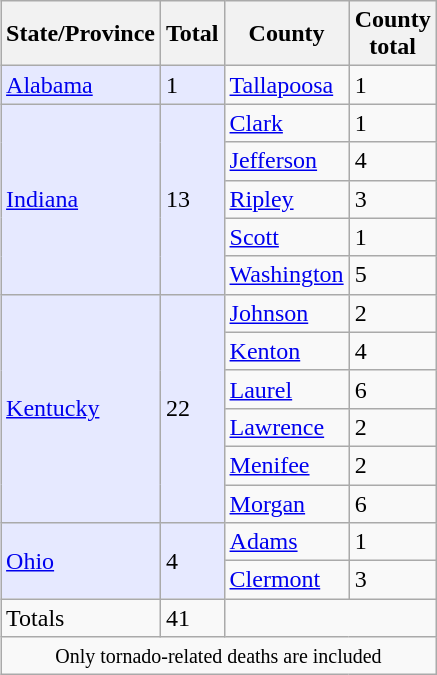<table class="wikitable" style="margin:0 0 0.5em 1em;float:right;clear:right;">
<tr>
<th>State/Province</th>
<th>Total</th>
<th>County</th>
<th>County<br>total</th>
</tr>
<tr>
<td rowspan="1" style="background:#e6e9ff;"><a href='#'>Alabama</a></td>
<td rowspan="1" style="background:#e6e9ff;">1</td>
<td><a href='#'>Tallapoosa</a></td>
<td>1</td>
</tr>
<tr>
<td rowspan="5" style="background:#e6e9ff;"><a href='#'>Indiana</a></td>
<td rowspan="5" style="background:#e6e9ff;">13</td>
<td><a href='#'>Clark</a></td>
<td>1</td>
</tr>
<tr>
<td><a href='#'>Jefferson</a></td>
<td>4</td>
</tr>
<tr>
<td><a href='#'>Ripley</a></td>
<td>3</td>
</tr>
<tr>
<td><a href='#'>Scott</a></td>
<td>1</td>
</tr>
<tr>
<td><a href='#'>Washington</a></td>
<td>5</td>
</tr>
<tr>
<td rowspan="6" style="background:#e6e9ff;"><a href='#'>Kentucky</a></td>
<td rowspan="6" style="background:#e6e9ff;">22</td>
<td><a href='#'>Johnson</a></td>
<td>2</td>
</tr>
<tr>
<td><a href='#'>Kenton</a></td>
<td>4</td>
</tr>
<tr>
<td><a href='#'>Laurel</a></td>
<td>6</td>
</tr>
<tr>
<td><a href='#'>Lawrence</a></td>
<td>2</td>
</tr>
<tr>
<td><a href='#'>Menifee</a></td>
<td>2</td>
</tr>
<tr>
<td><a href='#'>Morgan</a></td>
<td>6</td>
</tr>
<tr>
<td rowspan="2" style="background:#e6e9ff;"><a href='#'>Ohio</a></td>
<td rowspan="2" style="background:#e6e9ff;">4</td>
<td><a href='#'>Adams</a></td>
<td>1</td>
</tr>
<tr>
<td><a href='#'>Clermont</a></td>
<td>3</td>
</tr>
<tr>
<td style="background:e6e9ff;">Totals</td>
<td style="background:e6e9ff;">41</td>
<td colspan="2"></td>
</tr>
<tr>
<td colspan="4" style="text-align:center;"><small>Only tornado-related deaths are included</small></td>
</tr>
</table>
